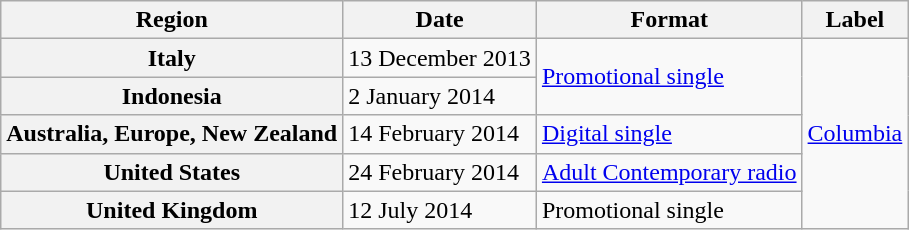<table class="wikitable plainrowheaders">
<tr>
<th scope="col">Region</th>
<th scope="col">Date</th>
<th scope="col">Format</th>
<th scope="col">Label</th>
</tr>
<tr>
<th scope="row">Italy</th>
<td>13 December 2013</td>
<td rowspan="2"><a href='#'>Promotional single</a></td>
<td rowspan="5"><a href='#'>Columbia</a></td>
</tr>
<tr>
<th scope="row">Indonesia</th>
<td>2 January 2014</td>
</tr>
<tr>
<th scope="row">Australia, Europe, New Zealand</th>
<td>14 February 2014</td>
<td><a href='#'>Digital single</a></td>
</tr>
<tr>
<th scope="row">United States</th>
<td>24 February 2014</td>
<td><a href='#'>Adult Contemporary radio</a></td>
</tr>
<tr>
<th scope="row">United Kingdom</th>
<td>12 July 2014</td>
<td>Promotional single</td>
</tr>
</table>
